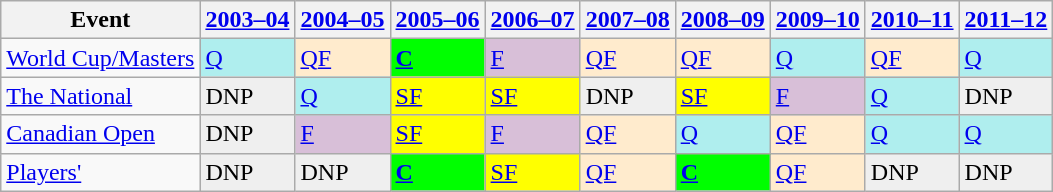<table class="wikitable" border="1">
<tr>
<th>Event</th>
<th><a href='#'>2003–04</a></th>
<th><a href='#'>2004–05</a></th>
<th><a href='#'>2005–06</a></th>
<th><a href='#'>2006–07</a></th>
<th><a href='#'>2007–08</a></th>
<th><a href='#'>2008–09</a></th>
<th><a href='#'>2009–10</a></th>
<th><a href='#'>2010–11</a></th>
<th><a href='#'>2011–12</a></th>
</tr>
<tr>
<td><a href='#'>World Cup/Masters</a></td>
<td style="background:#afeeee;"><a href='#'>Q</a></td>
<td style="background:#ffebcd;"><a href='#'>QF</a></td>
<td style="background:#00ff00;"><strong><a href='#'>C</a></strong></td>
<td style="background:#D8BFD8;"><a href='#'>F</a></td>
<td style="background:#ffebcd;"><a href='#'>QF</a></td>
<td style="background:#ffebcd;"><a href='#'>QF</a></td>
<td style="background:#afeeee;"><a href='#'>Q</a></td>
<td style="background:#ffebcd;"><a href='#'>QF</a></td>
<td style="background:#afeeee;"><a href='#'>Q</a></td>
</tr>
<tr>
<td><a href='#'>The National</a></td>
<td style="background:#EFEFEF;">DNP</td>
<td style="background:#afeeee;"><a href='#'>Q</a></td>
<td style="background:yellow;"><a href='#'>SF</a></td>
<td style="background:yellow;"><a href='#'>SF</a></td>
<td style="background:#EFEFEF;">DNP</td>
<td style="background:yellow;"><a href='#'>SF</a></td>
<td style="background:#D8BFD8;"><a href='#'>F</a></td>
<td style="background:#afeeee;"><a href='#'>Q</a></td>
<td style="background:#EFEFEF;">DNP</td>
</tr>
<tr>
<td><a href='#'>Canadian Open</a></td>
<td style="background:#EFEFEF;">DNP</td>
<td style="background:#D8BFD8;"><a href='#'>F</a></td>
<td style="background:yellow;"><a href='#'>SF</a></td>
<td style="background:#D8BFD8;"><a href='#'>F</a></td>
<td style="background:#ffebcd;"><a href='#'>QF</a></td>
<td style="background:#afeeee;"><a href='#'>Q</a></td>
<td style="background:#ffebcd;"><a href='#'>QF</a></td>
<td style="background:#afeeee;"><a href='#'>Q</a></td>
<td style="background:#afeeee;"><a href='#'>Q</a></td>
</tr>
<tr>
<td><a href='#'>Players'</a></td>
<td style="background:#EFEFEF;">DNP</td>
<td style="background:#EFEFEF;">DNP</td>
<td style="background:#00ff00;"><strong><a href='#'>C</a></strong></td>
<td style="background:yellow;"><a href='#'>SF</a></td>
<td style="background:#ffebcd;"><a href='#'>QF</a></td>
<td style="background:#00ff00;"><strong><a href='#'>C</a></strong></td>
<td style="background:#ffebcd;"><a href='#'>QF</a></td>
<td style="background:#EFEFEF;">DNP</td>
<td style="background:#EFEFEF;">DNP</td>
</tr>
</table>
